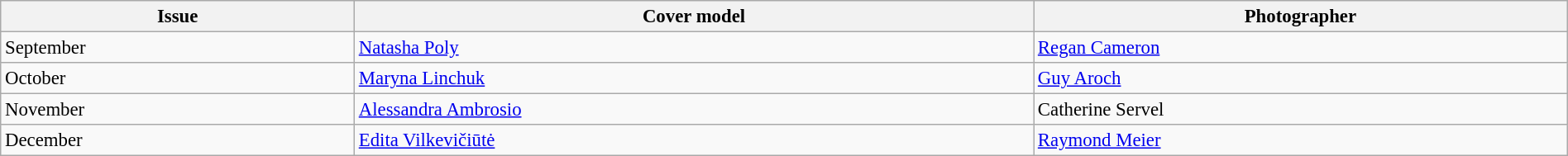<table class="sortable wikitable"  style="font-size:95%; width:100%;">
<tr>
<th style="text-align:center;">Issue</th>
<th style="text-align:center;">Cover model</th>
<th style="text-align:center;">Photographer</th>
</tr>
<tr>
<td>September</td>
<td><a href='#'>Natasha Poly</a></td>
<td><a href='#'>Regan Cameron</a></td>
</tr>
<tr>
<td>October</td>
<td><a href='#'>Maryna Linchuk</a></td>
<td><a href='#'>Guy Aroch</a></td>
</tr>
<tr>
<td>November</td>
<td><a href='#'>Alessandra Ambrosio</a></td>
<td>Catherine Servel</td>
</tr>
<tr>
<td>December</td>
<td><a href='#'>Edita Vilkevičiūtė</a></td>
<td><a href='#'>Raymond Meier</a></td>
</tr>
</table>
